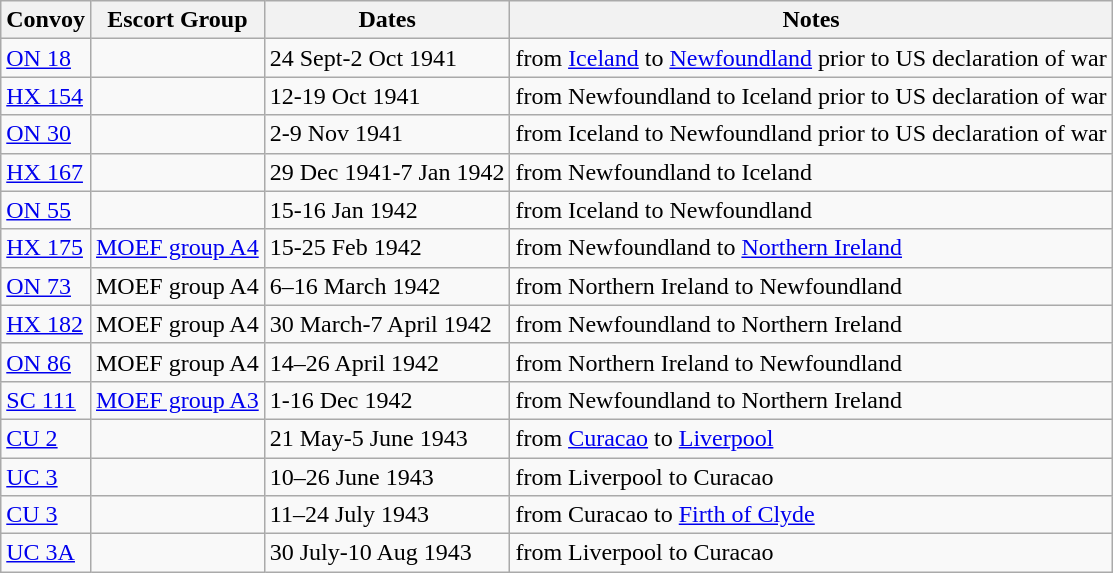<table class="wikitable">
<tr>
<th>Convoy</th>
<th>Escort Group</th>
<th>Dates</th>
<th>Notes</th>
</tr>
<tr>
<td><a href='#'>ON 18</a></td>
<td></td>
<td>24 Sept-2 Oct 1941</td>
<td>from <a href='#'>Iceland</a> to <a href='#'>Newfoundland</a> prior to US declaration of war</td>
</tr>
<tr>
<td><a href='#'>HX 154</a></td>
<td></td>
<td>12-19 Oct 1941</td>
<td>from Newfoundland to Iceland prior to US declaration of war</td>
</tr>
<tr>
<td><a href='#'>ON 30</a></td>
<td></td>
<td>2-9 Nov 1941</td>
<td>from Iceland to Newfoundland prior to US declaration of war</td>
</tr>
<tr>
<td><a href='#'>HX 167</a></td>
<td></td>
<td>29 Dec 1941-7 Jan 1942</td>
<td>from Newfoundland to Iceland</td>
</tr>
<tr>
<td><a href='#'>ON 55</a></td>
<td></td>
<td>15-16 Jan 1942</td>
<td>from Iceland to Newfoundland</td>
</tr>
<tr>
<td><a href='#'>HX 175</a></td>
<td><a href='#'>MOEF group A4</a></td>
<td>15-25 Feb 1942</td>
<td>from Newfoundland to <a href='#'>Northern Ireland</a></td>
</tr>
<tr>
<td><a href='#'>ON 73</a></td>
<td>MOEF group A4</td>
<td>6–16 March 1942</td>
<td>from Northern Ireland to Newfoundland</td>
</tr>
<tr>
<td><a href='#'>HX 182</a></td>
<td>MOEF group A4</td>
<td>30 March-7 April 1942</td>
<td>from Newfoundland to Northern Ireland</td>
</tr>
<tr>
<td><a href='#'>ON 86</a></td>
<td>MOEF group A4</td>
<td>14–26 April 1942</td>
<td>from Northern Ireland to Newfoundland</td>
</tr>
<tr>
<td><a href='#'>SC 111</a></td>
<td><a href='#'>MOEF group A3</a></td>
<td>1-16 Dec 1942</td>
<td>from Newfoundland to Northern Ireland</td>
</tr>
<tr>
<td><a href='#'>CU 2</a></td>
<td></td>
<td>21 May-5 June 1943</td>
<td>from <a href='#'>Curacao</a> to <a href='#'>Liverpool</a></td>
</tr>
<tr>
<td><a href='#'>UC 3</a></td>
<td></td>
<td>10–26 June 1943</td>
<td>from Liverpool to Curacao</td>
</tr>
<tr>
<td><a href='#'>CU 3</a></td>
<td></td>
<td>11–24 July 1943</td>
<td>from Curacao to <a href='#'>Firth of Clyde</a></td>
</tr>
<tr>
<td><a href='#'>UC 3A</a></td>
<td></td>
<td>30 July-10 Aug 1943</td>
<td>from Liverpool to Curacao</td>
</tr>
</table>
